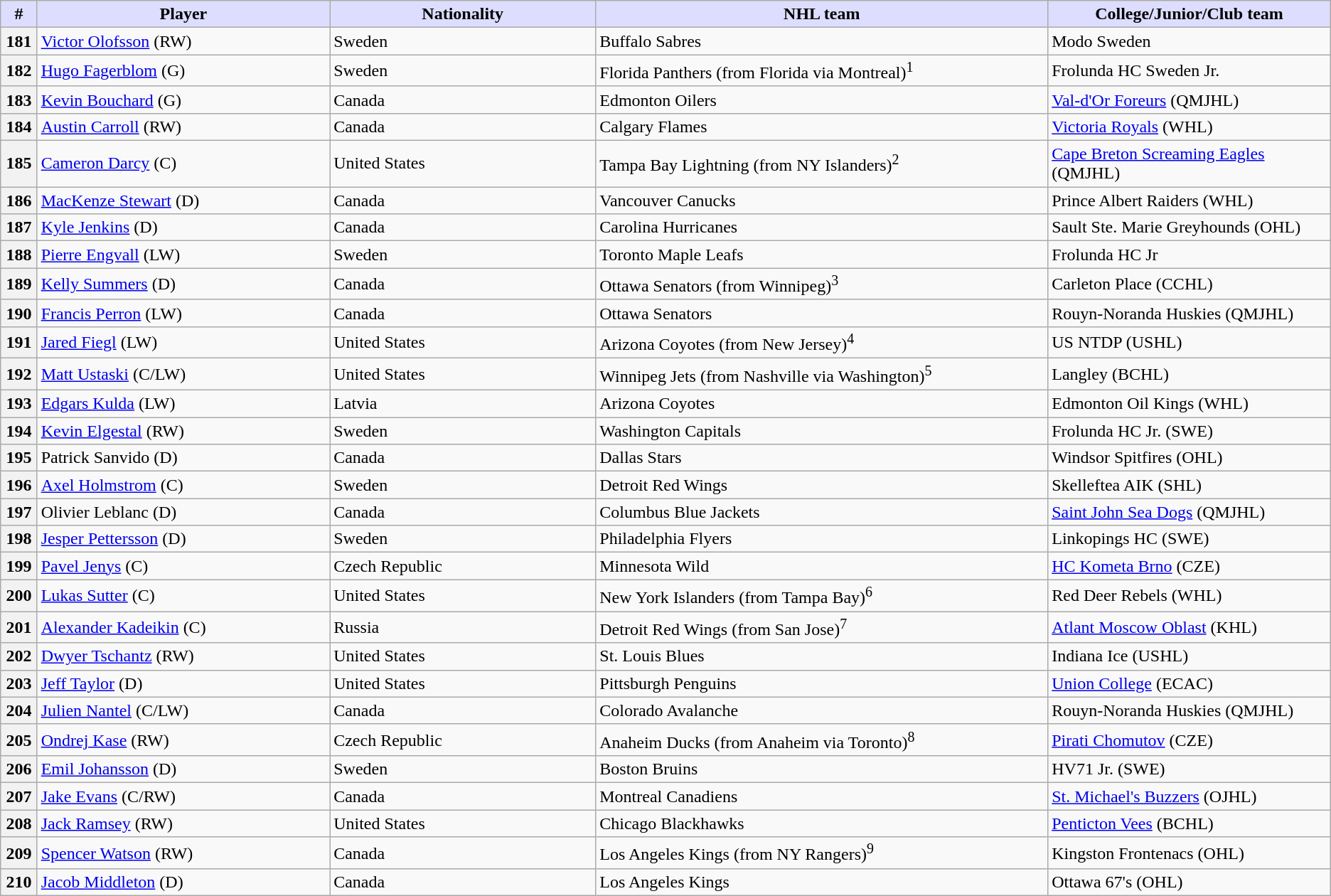<table class="wikitable">
<tr>
<th style="background:#ddf; width:2.75%;">#</th>
<th style="background:#ddf; width:22.0%;">Player</th>
<th style="background:#ddf; width:20.0%;">Nationality</th>
<th style="background:#ddf; width:34.0%;">NHL team</th>
<th style="background:#ddf; width:100.0%;">College/Junior/Club team</th>
</tr>
<tr>
<th>181</th>
<td><a href='#'>Victor Olofsson</a> (RW)</td>
<td> Sweden</td>
<td>Buffalo Sabres</td>
<td>Modo Sweden</td>
</tr>
<tr>
<th>182</th>
<td><a href='#'>Hugo Fagerblom</a> (G)</td>
<td> Sweden</td>
<td>Florida Panthers (from Florida via Montreal)<sup>1</sup></td>
<td>Frolunda HC Sweden Jr.</td>
</tr>
<tr>
<th>183</th>
<td><a href='#'>Kevin Bouchard</a> (G)</td>
<td> Canada</td>
<td>Edmonton Oilers</td>
<td><a href='#'>Val-d'Or Foreurs</a> (QMJHL)</td>
</tr>
<tr>
<th>184</th>
<td><a href='#'>Austin Carroll</a> (RW)</td>
<td> Canada</td>
<td>Calgary Flames</td>
<td><a href='#'>Victoria Royals</a> (WHL)</td>
</tr>
<tr>
<th>185</th>
<td><a href='#'>Cameron Darcy</a> (C)</td>
<td> United States</td>
<td>Tampa Bay Lightning (from NY Islanders)<sup>2</sup></td>
<td><a href='#'>Cape Breton Screaming Eagles</a> (QMJHL)</td>
</tr>
<tr>
<th>186</th>
<td><a href='#'>MacKenze Stewart</a> (D)</td>
<td> Canada</td>
<td>Vancouver Canucks</td>
<td>Prince Albert Raiders (WHL)</td>
</tr>
<tr>
<th>187</th>
<td><a href='#'>Kyle Jenkins</a> (D)</td>
<td> Canada</td>
<td>Carolina Hurricanes</td>
<td>Sault Ste. Marie Greyhounds (OHL)</td>
</tr>
<tr>
<th>188</th>
<td><a href='#'>Pierre Engvall</a> (LW)</td>
<td> Sweden</td>
<td>Toronto Maple Leafs</td>
<td>Frolunda HC Jr</td>
</tr>
<tr>
<th>189</th>
<td><a href='#'>Kelly Summers</a> (D)</td>
<td> Canada</td>
<td>Ottawa Senators (from Winnipeg)<sup>3</sup></td>
<td>Carleton Place (CCHL)</td>
</tr>
<tr>
<th>190</th>
<td><a href='#'>Francis Perron</a> (LW)</td>
<td> Canada</td>
<td>Ottawa Senators</td>
<td>Rouyn-Noranda Huskies (QMJHL)</td>
</tr>
<tr>
<th>191</th>
<td><a href='#'>Jared Fiegl</a> (LW)</td>
<td> United States</td>
<td>Arizona Coyotes (from New Jersey)<sup>4</sup></td>
<td>US NTDP (USHL)</td>
</tr>
<tr>
<th>192</th>
<td><a href='#'>Matt Ustaski</a> (C/LW)</td>
<td> United States</td>
<td>Winnipeg Jets (from Nashville via Washington)<sup>5</sup></td>
<td>Langley (BCHL)</td>
</tr>
<tr>
<th>193</th>
<td><a href='#'>Edgars Kulda</a> (LW)</td>
<td> Latvia</td>
<td>Arizona Coyotes</td>
<td>Edmonton Oil Kings (WHL)</td>
</tr>
<tr>
<th>194</th>
<td><a href='#'>Kevin Elgestal</a> (RW)</td>
<td> Sweden</td>
<td>Washington Capitals</td>
<td>Frolunda HC Jr. (SWE)</td>
</tr>
<tr>
<th>195</th>
<td>Patrick Sanvido (D)</td>
<td> Canada</td>
<td>Dallas Stars</td>
<td>Windsor Spitfires (OHL)</td>
</tr>
<tr>
<th>196</th>
<td><a href='#'>Axel Holmstrom</a> (C)</td>
<td> Sweden</td>
<td>Detroit Red Wings</td>
<td>Skelleftea AIK (SHL)</td>
</tr>
<tr>
<th>197</th>
<td>Olivier Leblanc (D)</td>
<td> Canada</td>
<td>Columbus Blue Jackets</td>
<td><a href='#'>Saint John Sea Dogs</a> (QMJHL)</td>
</tr>
<tr>
<th>198</th>
<td><a href='#'>Jesper Pettersson</a> (D)</td>
<td> Sweden</td>
<td>Philadelphia Flyers</td>
<td>Linkopings HC (SWE)</td>
</tr>
<tr>
<th>199</th>
<td><a href='#'>Pavel Jenys</a> (C)</td>
<td> Czech Republic</td>
<td>Minnesota Wild</td>
<td><a href='#'>HC Kometa Brno</a> (CZE)</td>
</tr>
<tr>
<th>200</th>
<td><a href='#'>Lukas Sutter</a> (C)</td>
<td> United States</td>
<td>New York Islanders (from Tampa Bay)<sup>6</sup></td>
<td>Red Deer Rebels (WHL)</td>
</tr>
<tr>
<th>201</th>
<td><a href='#'>Alexander Kadeikin</a> (C)</td>
<td> Russia</td>
<td>Detroit Red Wings (from San Jose)<sup>7</sup></td>
<td><a href='#'>Atlant Moscow Oblast</a> (KHL)</td>
</tr>
<tr>
<th>202</th>
<td><a href='#'>Dwyer Tschantz</a> (RW)</td>
<td> United States</td>
<td>St. Louis Blues</td>
<td>Indiana Ice (USHL)</td>
</tr>
<tr>
<th>203</th>
<td><a href='#'>Jeff Taylor</a> (D)</td>
<td> United States</td>
<td>Pittsburgh Penguins</td>
<td><a href='#'>Union College</a> (ECAC)</td>
</tr>
<tr>
<th>204</th>
<td><a href='#'>Julien Nantel</a> (C/LW)</td>
<td> Canada</td>
<td>Colorado Avalanche</td>
<td>Rouyn-Noranda Huskies (QMJHL)</td>
</tr>
<tr>
<th>205</th>
<td><a href='#'>Ondrej Kase</a> (RW)</td>
<td> Czech Republic</td>
<td>Anaheim Ducks (from Anaheim via Toronto)<sup>8</sup></td>
<td><a href='#'>Pirati Chomutov</a> (CZE)</td>
</tr>
<tr>
<th>206</th>
<td><a href='#'>Emil Johansson</a> (D)</td>
<td> Sweden</td>
<td>Boston Bruins</td>
<td>HV71 Jr. (SWE)</td>
</tr>
<tr>
<th>207</th>
<td><a href='#'>Jake Evans</a> (C/RW)</td>
<td> Canada</td>
<td>Montreal Canadiens</td>
<td><a href='#'>St. Michael's Buzzers</a> (OJHL)</td>
</tr>
<tr>
<th>208</th>
<td><a href='#'>Jack Ramsey</a> (RW)</td>
<td> United States</td>
<td>Chicago Blackhawks</td>
<td><a href='#'>Penticton Vees</a> (BCHL)</td>
</tr>
<tr>
<th>209</th>
<td><a href='#'>Spencer Watson</a> (RW)</td>
<td> Canada</td>
<td>Los Angeles Kings (from NY Rangers)<sup>9</sup></td>
<td>Kingston Frontenacs (OHL)</td>
</tr>
<tr>
<th>210</th>
<td><a href='#'>Jacob Middleton</a> (D)</td>
<td> Canada</td>
<td>Los Angeles Kings</td>
<td>Ottawa 67's (OHL)</td>
</tr>
</table>
